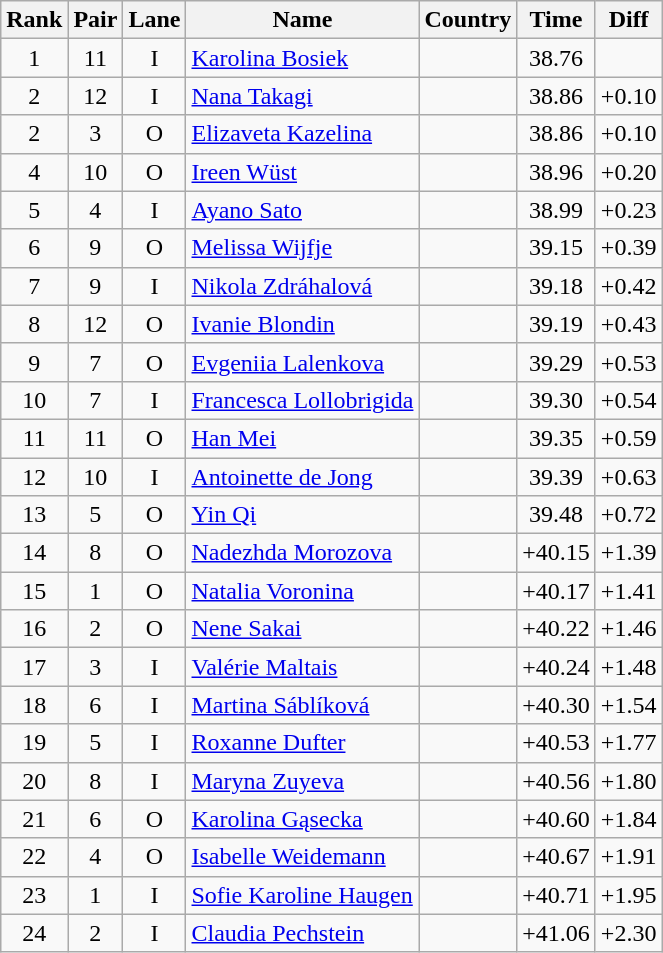<table class="wikitable sortable" style="text-align:center">
<tr>
<th>Rank</th>
<th>Pair</th>
<th>Lane</th>
<th>Name</th>
<th>Country</th>
<th>Time</th>
<th>Diff</th>
</tr>
<tr>
<td>1</td>
<td>11</td>
<td>I</td>
<td align=left><a href='#'>Karolina Bosiek</a></td>
<td align=left></td>
<td>38.76</td>
<td></td>
</tr>
<tr>
<td>2</td>
<td>12</td>
<td>I</td>
<td align=left><a href='#'>Nana Takagi</a></td>
<td align=left></td>
<td>38.86</td>
<td>+0.10</td>
</tr>
<tr>
<td>2</td>
<td>3</td>
<td>O</td>
<td align=left><a href='#'>Elizaveta Kazelina</a></td>
<td align=left></td>
<td>38.86</td>
<td>+0.10</td>
</tr>
<tr>
<td>4</td>
<td>10</td>
<td>O</td>
<td align=left><a href='#'>Ireen Wüst</a></td>
<td align=left></td>
<td>38.96</td>
<td>+0.20</td>
</tr>
<tr>
<td>5</td>
<td>4</td>
<td>I</td>
<td align=left><a href='#'>Ayano Sato</a></td>
<td align=left></td>
<td>38.99</td>
<td>+0.23</td>
</tr>
<tr>
<td>6</td>
<td>9</td>
<td>O</td>
<td align=left><a href='#'>Melissa Wijfje</a></td>
<td align=left></td>
<td>39.15</td>
<td>+0.39</td>
</tr>
<tr>
<td>7</td>
<td>9</td>
<td>I</td>
<td align=left><a href='#'>Nikola Zdráhalová</a></td>
<td align=left></td>
<td>39.18</td>
<td>+0.42</td>
</tr>
<tr>
<td>8</td>
<td>12</td>
<td>O</td>
<td align=left><a href='#'>Ivanie Blondin</a></td>
<td align=left></td>
<td>39.19</td>
<td>+0.43</td>
</tr>
<tr>
<td>9</td>
<td>7</td>
<td>O</td>
<td align=left><a href='#'>Evgeniia Lalenkova</a></td>
<td align=left></td>
<td>39.29</td>
<td>+0.53</td>
</tr>
<tr>
<td>10</td>
<td>7</td>
<td>I</td>
<td align=left><a href='#'>Francesca Lollobrigida</a></td>
<td align=left></td>
<td>39.30</td>
<td>+0.54</td>
</tr>
<tr>
<td>11</td>
<td>11</td>
<td>O</td>
<td align=left><a href='#'>Han Mei</a></td>
<td align=left></td>
<td>39.35</td>
<td>+0.59</td>
</tr>
<tr>
<td>12</td>
<td>10</td>
<td>I</td>
<td align=left><a href='#'>Antoinette de Jong</a></td>
<td align=left></td>
<td>39.39</td>
<td>+0.63</td>
</tr>
<tr>
<td>13</td>
<td>5</td>
<td>O</td>
<td align=left><a href='#'>Yin Qi</a></td>
<td align=left></td>
<td>39.48</td>
<td>+0.72</td>
</tr>
<tr>
<td>14</td>
<td>8</td>
<td>O</td>
<td align=left><a href='#'>Nadezhda Morozova</a></td>
<td align=left></td>
<td>+40.15</td>
<td>+1.39</td>
</tr>
<tr>
<td>15</td>
<td>1</td>
<td>O</td>
<td align=left><a href='#'>Natalia Voronina</a></td>
<td align=left></td>
<td>+40.17</td>
<td>+1.41</td>
</tr>
<tr>
<td>16</td>
<td>2</td>
<td>O</td>
<td align=left><a href='#'>Nene Sakai</a></td>
<td align=left></td>
<td>+40.22</td>
<td>+1.46</td>
</tr>
<tr>
<td>17</td>
<td>3</td>
<td>I</td>
<td align=left><a href='#'>Valérie Maltais</a></td>
<td align=left></td>
<td>+40.24</td>
<td>+1.48</td>
</tr>
<tr>
<td>18</td>
<td>6</td>
<td>I</td>
<td align=left><a href='#'>Martina Sáblíková</a></td>
<td align=left></td>
<td>+40.30</td>
<td>+1.54</td>
</tr>
<tr>
<td>19</td>
<td>5</td>
<td>I</td>
<td align=left><a href='#'>Roxanne Dufter</a></td>
<td align=left></td>
<td>+40.53</td>
<td>+1.77</td>
</tr>
<tr>
<td>20</td>
<td>8</td>
<td>I</td>
<td align=left><a href='#'>Maryna Zuyeva</a></td>
<td align=left></td>
<td>+40.56</td>
<td>+1.80</td>
</tr>
<tr>
<td>21</td>
<td>6</td>
<td>O</td>
<td align=left><a href='#'>Karolina Gąsecka</a></td>
<td align=left></td>
<td>+40.60</td>
<td>+1.84</td>
</tr>
<tr>
<td>22</td>
<td>4</td>
<td>O</td>
<td align=left><a href='#'>Isabelle Weidemann</a></td>
<td align=left></td>
<td>+40.67</td>
<td>+1.91</td>
</tr>
<tr>
<td>23</td>
<td>1</td>
<td>I</td>
<td align=left><a href='#'>Sofie Karoline Haugen</a></td>
<td align=left></td>
<td>+40.71</td>
<td>+1.95</td>
</tr>
<tr>
<td>24</td>
<td>2</td>
<td>I</td>
<td align=left><a href='#'>Claudia Pechstein</a></td>
<td align=left></td>
<td>+41.06</td>
<td>+2.30</td>
</tr>
</table>
